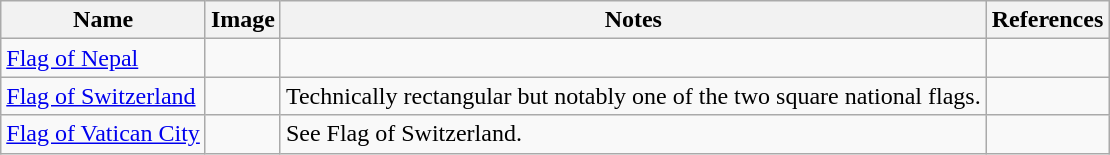<table class="wikitable">
<tr>
<th>Name</th>
<th>Image</th>
<th>Notes</th>
<th>References</th>
</tr>
<tr>
<td><a href='#'>Flag of Nepal</a></td>
<td></td>
<td></td>
<td></td>
</tr>
<tr>
<td><a href='#'>Flag of Switzerland</a></td>
<td></td>
<td>Technically rectangular but notably one of the two square national flags.</td>
<td></td>
</tr>
<tr>
<td><a href='#'>Flag of Vatican City</a></td>
<td></td>
<td>See Flag of Switzerland.</td>
<td></td>
</tr>
</table>
